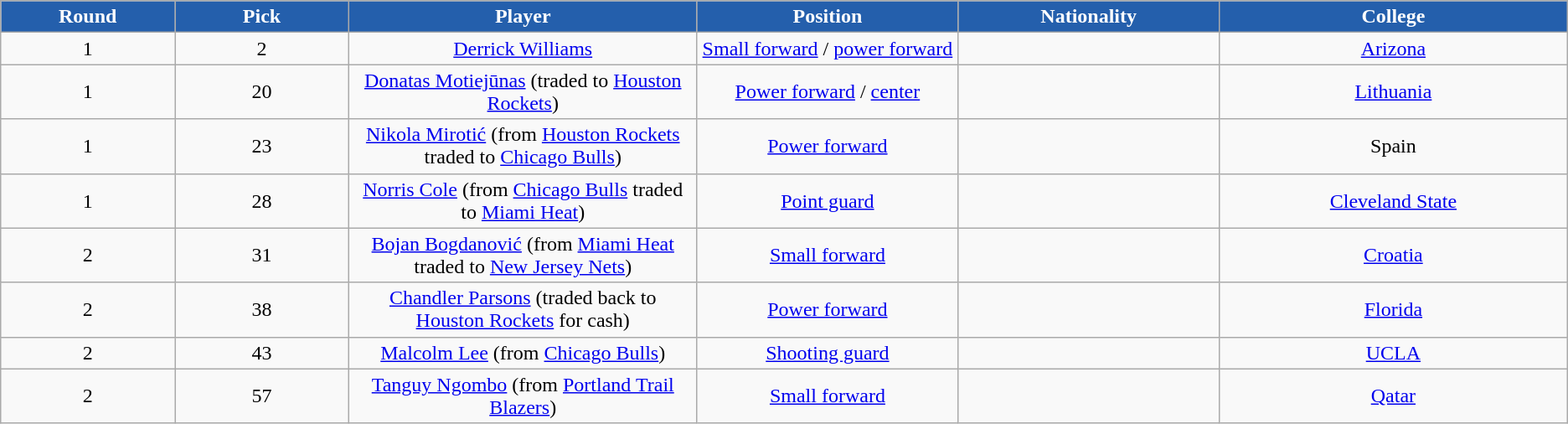<table class="wikitable sortable sortable">
<tr>
<th style="background:#245FAC; color:white" width="10%">Round</th>
<th style="background:#245FAC; color:white" width="10%">Pick</th>
<th style="background:#245FAC; color:white" width="20%">Player</th>
<th style="background:#245FAC; color:white" width="15%">Position</th>
<th style="background:#245FAC; color:white" width="15%">Nationality</th>
<th style="background:#245FAC; color:white" width="20%">College</th>
</tr>
<tr style="text-align: center">
<td>1</td>
<td>2</td>
<td><a href='#'>Derrick Williams</a></td>
<td><a href='#'>Small forward</a> / <a href='#'>power forward</a></td>
<td></td>
<td><a href='#'>Arizona</a></td>
</tr>
<tr style="text-align: center">
<td>1</td>
<td>20</td>
<td><a href='#'>Donatas Motiejūnas</a> (traded to <a href='#'>Houston Rockets</a>)</td>
<td><a href='#'>Power forward</a> / <a href='#'>center</a></td>
<td></td>
<td><a href='#'>Lithuania</a></td>
</tr>
<tr style="text-align: center">
<td>1</td>
<td>23</td>
<td><a href='#'>Nikola Mirotić</a> (from <a href='#'>Houston Rockets</a> traded to <a href='#'>Chicago Bulls</a>)</td>
<td><a href='#'>Power forward</a></td>
<td></td>
<td>Spain</td>
</tr>
<tr style="text-align: center">
<td>1</td>
<td>28</td>
<td><a href='#'>Norris Cole</a> (from <a href='#'>Chicago Bulls</a> traded to <a href='#'>Miami Heat</a>)</td>
<td><a href='#'>Point guard</a></td>
<td></td>
<td><a href='#'>Cleveland State</a></td>
</tr>
<tr style="text-align: center">
<td>2</td>
<td>31</td>
<td><a href='#'>Bojan Bogdanović</a> (from <a href='#'>Miami Heat</a> traded to <a href='#'>New Jersey Nets</a>)</td>
<td><a href='#'>Small forward</a></td>
<td></td>
<td><a href='#'>Croatia</a></td>
</tr>
<tr style="text-align: center">
<td>2</td>
<td>38</td>
<td><a href='#'>Chandler Parsons</a> (traded back to <a href='#'>Houston Rockets</a> for cash)</td>
<td><a href='#'>Power forward</a></td>
<td></td>
<td><a href='#'>Florida</a></td>
</tr>
<tr style="text-align: center">
<td>2</td>
<td>43</td>
<td><a href='#'>Malcolm Lee</a> (from <a href='#'>Chicago Bulls</a>)</td>
<td><a href='#'>Shooting guard</a></td>
<td></td>
<td><a href='#'>UCLA</a></td>
</tr>
<tr style="text-align: center">
<td>2</td>
<td>57</td>
<td><a href='#'>Tanguy Ngombo</a> (from <a href='#'>Portland Trail Blazers</a>)</td>
<td><a href='#'>Small forward</a></td>
<td></td>
<td><a href='#'>Qatar</a></td>
</tr>
</table>
